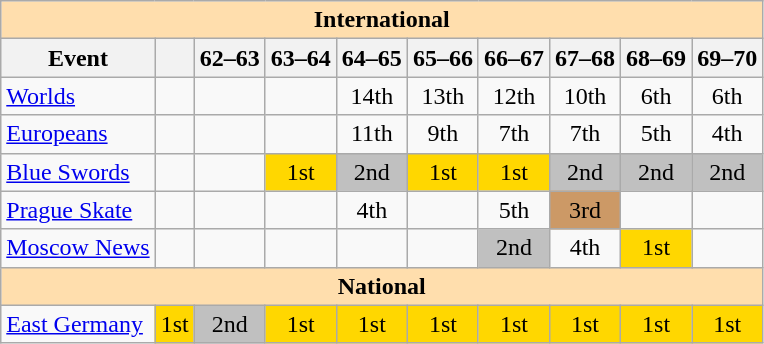<table class="wikitable" style="text-align:center">
<tr>
<th style="background-color: #ffdead; " colspan=10 align=center>International</th>
</tr>
<tr>
<th>Event</th>
<th></th>
<th>62–63</th>
<th>63–64</th>
<th>64–65</th>
<th>65–66</th>
<th>66–67</th>
<th>67–68</th>
<th>68–69</th>
<th>69–70</th>
</tr>
<tr>
<td align=left><a href='#'>Worlds</a></td>
<td></td>
<td></td>
<td></td>
<td>14th</td>
<td>13th</td>
<td>12th</td>
<td>10th</td>
<td>6th</td>
<td>6th</td>
</tr>
<tr>
<td align=left><a href='#'>Europeans</a></td>
<td></td>
<td></td>
<td></td>
<td>11th</td>
<td>9th</td>
<td>7th</td>
<td>7th</td>
<td>5th</td>
<td>4th</td>
</tr>
<tr>
<td align=left><a href='#'>Blue Swords</a></td>
<td></td>
<td></td>
<td bgcolor=gold>1st</td>
<td bgcolor=silver>2nd</td>
<td bgcolor=gold>1st</td>
<td bgcolor=gold>1st</td>
<td bgcolor=silver>2nd</td>
<td bgcolor=silver>2nd</td>
<td bgcolor=silver>2nd</td>
</tr>
<tr>
<td align=left><a href='#'>Prague Skate</a></td>
<td></td>
<td></td>
<td></td>
<td>4th</td>
<td></td>
<td>5th</td>
<td bgcolor=cc9966>3rd</td>
<td></td>
<td></td>
</tr>
<tr>
<td align=left><a href='#'>Moscow News</a></td>
<td></td>
<td></td>
<td></td>
<td></td>
<td></td>
<td bgcolor=silver>2nd</td>
<td>4th</td>
<td bgcolor=gold>1st</td>
<td></td>
</tr>
<tr>
<th style="background-color: #ffdead; " colspan=10 align=center>National</th>
</tr>
<tr>
<td align=left><a href='#'>East Germany</a></td>
<td bgcolor=gold>1st</td>
<td bgcolor=silver>2nd</td>
<td bgcolor=gold>1st</td>
<td bgcolor=gold>1st</td>
<td bgcolor=gold>1st</td>
<td bgcolor=gold>1st</td>
<td bgcolor=gold>1st</td>
<td bgcolor=gold>1st</td>
<td bgcolor=gold>1st</td>
</tr>
</table>
